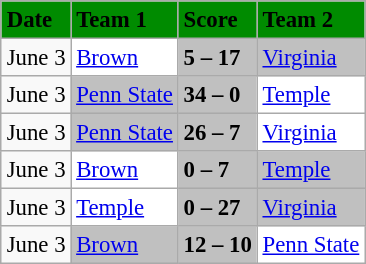<table class="wikitable" style="margin:0.5em auto; font-size:95%">
<tr bgcolor="008B00">
<td><strong>Date</strong></td>
<td><strong>Team 1</strong></td>
<td><strong>Score</strong></td>
<td><strong>Team 2</strong></td>
</tr>
<tr>
<td>June 3</td>
<td bgcolor="white"><a href='#'>Brown</a></td>
<td bgcolor="silver"><strong>5 – 17</strong></td>
<td bgcolor="silver"><a href='#'>Virginia</a></td>
</tr>
<tr>
<td>June 3</td>
<td bgcolor="silver"><a href='#'>Penn State</a></td>
<td bgcolor="silver"><strong>34 – 0</strong></td>
<td bgcolor="white"><a href='#'>Temple</a></td>
</tr>
<tr>
<td>June 3</td>
<td bgcolor="silver"><a href='#'>Penn State</a></td>
<td bgcolor="silver"><strong>26 – 7</strong></td>
<td bgcolor="white"><a href='#'>Virginia</a></td>
</tr>
<tr>
<td>June 3</td>
<td bgcolor="white"><a href='#'>Brown</a></td>
<td bgcolor="silver"><strong>0 – 7</strong></td>
<td bgcolor="silver"><a href='#'>Temple</a></td>
</tr>
<tr>
<td>June 3</td>
<td bgcolor="white"><a href='#'>Temple</a></td>
<td bgcolor="silver"><strong>0 – 27</strong></td>
<td bgcolor="silver"><a href='#'>Virginia</a></td>
</tr>
<tr>
<td>June 3</td>
<td bgcolor="silver"><a href='#'>Brown</a></td>
<td bgcolor="silver"><strong>12 – 10</strong></td>
<td bgcolor="white"><a href='#'>Penn State</a></td>
</tr>
</table>
